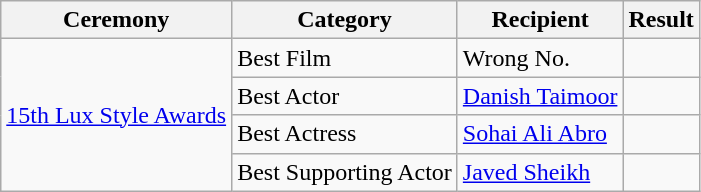<table class="wikitable style">
<tr>
<th>Ceremony</th>
<th>Category</th>
<th>Recipient</th>
<th>Result</th>
</tr>
<tr>
<td rowspan="4"><a href='#'>15th Lux Style Awards</a></td>
<td>Best Film</td>
<td>Wrong No.</td>
<td></td>
</tr>
<tr>
<td>Best Actor</td>
<td><a href='#'>Danish Taimoor</a></td>
<td></td>
</tr>
<tr>
<td>Best Actress</td>
<td><a href='#'>Sohai Ali Abro</a></td>
<td></td>
</tr>
<tr>
<td>Best Supporting Actor</td>
<td><a href='#'>Javed Sheikh</a></td>
<td></td>
</tr>
</table>
